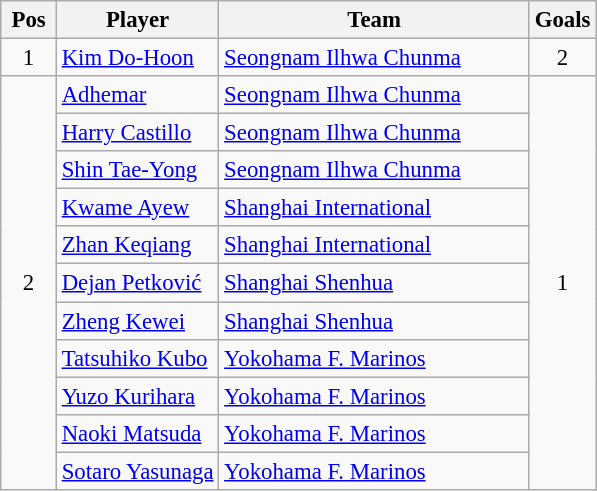<table class="wikitable" style="text-align:center; font-size:95%;">
<tr>
<th width=30 abbr="Position">Pos</th>
<th>Player</th>
<th width=200>Team</th>
<th>Goals</th>
</tr>
<tr>
<td>1</td>
<td align=left> <a href='#'>Kim Do-Hoon</a></td>
<td align=left> <a href='#'>Seongnam Ilhwa Chunma</a></td>
<td>2</td>
</tr>
<tr>
<td rowspan=11>2</td>
<td align=left> <a href='#'>Adhemar</a></td>
<td align=left> <a href='#'>Seongnam Ilhwa Chunma</a></td>
<td rowspan=11>1</td>
</tr>
<tr>
<td align=left> <a href='#'>Harry Castillo</a></td>
<td align=left> <a href='#'>Seongnam Ilhwa Chunma</a></td>
</tr>
<tr>
<td align=left> <a href='#'>Shin Tae-Yong</a></td>
<td align=left> <a href='#'>Seongnam Ilhwa Chunma</a></td>
</tr>
<tr>
<td align=left> <a href='#'>Kwame Ayew</a></td>
<td align=left> <a href='#'>Shanghai International</a></td>
</tr>
<tr>
<td align=left> <a href='#'>Zhan Keqiang</a></td>
<td align=left> <a href='#'>Shanghai International</a></td>
</tr>
<tr>
<td align=left> <a href='#'>Dejan Petković</a></td>
<td align=left> <a href='#'>Shanghai Shenhua</a></td>
</tr>
<tr>
<td align=left> <a href='#'>Zheng Kewei</a></td>
<td align=left> <a href='#'>Shanghai Shenhua</a></td>
</tr>
<tr>
<td align=left> <a href='#'>Tatsuhiko Kubo</a></td>
<td align=left> <a href='#'>Yokohama F. Marinos</a></td>
</tr>
<tr>
<td align=left> <a href='#'>Yuzo Kurihara</a></td>
<td align=left> <a href='#'>Yokohama F. Marinos</a></td>
</tr>
<tr>
<td align=left> <a href='#'>Naoki Matsuda</a></td>
<td align=left> <a href='#'>Yokohama F. Marinos</a></td>
</tr>
<tr>
<td align=left> <a href='#'>Sotaro Yasunaga</a></td>
<td align=left> <a href='#'>Yokohama F. Marinos</a></td>
</tr>
</table>
